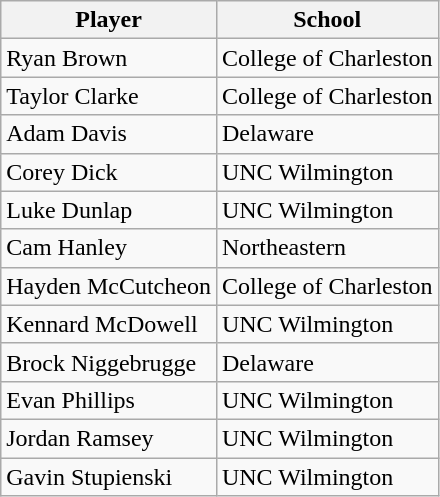<table class=wikitable>
<tr>
<th>Player</th>
<th>School</th>
</tr>
<tr>
<td>Ryan Brown</td>
<td>College of Charleston</td>
</tr>
<tr>
<td>Taylor Clarke</td>
<td>College of Charleston</td>
</tr>
<tr>
<td>Adam Davis</td>
<td>Delaware</td>
</tr>
<tr>
<td>Corey Dick</td>
<td>UNC Wilmington</td>
</tr>
<tr>
<td>Luke Dunlap</td>
<td>UNC Wilmington</td>
</tr>
<tr>
<td>Cam Hanley</td>
<td>Northeastern</td>
</tr>
<tr>
<td>Hayden McCutcheon</td>
<td>College of Charleston</td>
</tr>
<tr>
<td>Kennard McDowell</td>
<td>UNC Wilmington</td>
</tr>
<tr>
<td>Brock Niggebrugge</td>
<td>Delaware</td>
</tr>
<tr>
<td>Evan Phillips</td>
<td>UNC Wilmington</td>
</tr>
<tr>
<td>Jordan Ramsey</td>
<td>UNC Wilmington</td>
</tr>
<tr>
<td>Gavin Stupienski</td>
<td>UNC Wilmington</td>
</tr>
</table>
